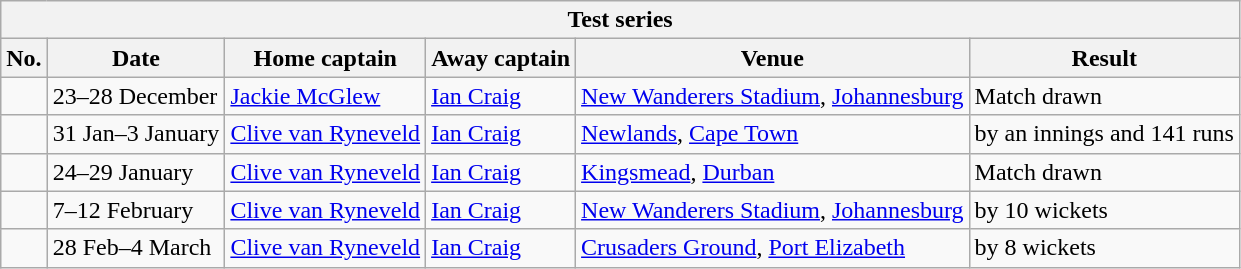<table class="wikitable">
<tr>
<th colspan="9">Test series</th>
</tr>
<tr>
<th>No.</th>
<th>Date</th>
<th>Home captain</th>
<th>Away captain</th>
<th>Venue</th>
<th>Result</th>
</tr>
<tr>
<td></td>
<td>23–28 December</td>
<td><a href='#'>Jackie McGlew</a></td>
<td><a href='#'>Ian Craig</a></td>
<td><a href='#'>New Wanderers Stadium</a>, <a href='#'>Johannesburg</a></td>
<td>Match drawn</td>
</tr>
<tr>
<td></td>
<td>31 Jan–3 January</td>
<td><a href='#'>Clive van Ryneveld</a></td>
<td><a href='#'>Ian Craig</a></td>
<td><a href='#'>Newlands</a>, <a href='#'>Cape Town</a></td>
<td> by an innings and 141 runs</td>
</tr>
<tr>
<td></td>
<td>24–29 January</td>
<td><a href='#'>Clive van Ryneveld</a></td>
<td><a href='#'>Ian Craig</a></td>
<td><a href='#'>Kingsmead</a>, <a href='#'>Durban</a></td>
<td>Match drawn</td>
</tr>
<tr>
<td></td>
<td>7–12 February</td>
<td><a href='#'>Clive van Ryneveld</a></td>
<td><a href='#'>Ian Craig</a></td>
<td><a href='#'>New Wanderers Stadium</a>, <a href='#'>Johannesburg</a></td>
<td> by 10 wickets</td>
</tr>
<tr>
<td></td>
<td>28 Feb–4 March</td>
<td><a href='#'>Clive van Ryneveld</a></td>
<td><a href='#'>Ian Craig</a></td>
<td><a href='#'>Crusaders Ground</a>, <a href='#'>Port Elizabeth</a></td>
<td> by 8 wickets</td>
</tr>
</table>
